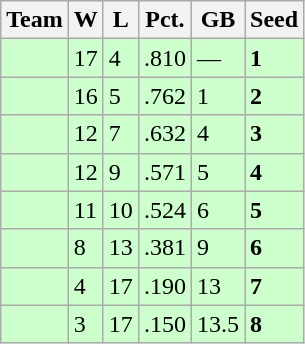<table class=wikitable>
<tr>
<th>Team</th>
<th>W</th>
<th>L</th>
<th>Pct.</th>
<th>GB</th>
<th>Seed</th>
</tr>
<tr bgcolor=ccffcc>
<td></td>
<td>17</td>
<td>4</td>
<td>.810</td>
<td>—</td>
<td><strong>1</strong></td>
</tr>
<tr bgcolor=ccffcc>
<td></td>
<td>16</td>
<td>5</td>
<td>.762</td>
<td>1</td>
<td><strong>2</strong></td>
</tr>
<tr bgcolor=ccffcc>
<td></td>
<td>12</td>
<td>7</td>
<td>.632</td>
<td>4</td>
<td><strong>3</strong></td>
</tr>
<tr bgcolor=ccffcc>
<td></td>
<td>12</td>
<td>9</td>
<td>.571</td>
<td>5</td>
<td><strong>4</strong></td>
</tr>
<tr bgcolor=ccffcc>
<td></td>
<td>11</td>
<td>10</td>
<td>.524</td>
<td>6</td>
<td><strong>5</strong></td>
</tr>
<tr bgcolor=ccffcc>
<td></td>
<td>8</td>
<td>13</td>
<td>.381</td>
<td>9</td>
<td><strong>6</strong></td>
</tr>
<tr bgcolor=ccffcc>
<td></td>
<td>4</td>
<td>17</td>
<td>.190</td>
<td>13</td>
<td><strong>7</strong></td>
</tr>
<tr bgcolor=ccffcc>
<td></td>
<td>3</td>
<td>17</td>
<td>.150</td>
<td>13.5</td>
<td><strong>8</strong></td>
</tr>
</table>
